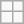<table style="margin:auto;" class="wikitable">
<tr>
<td></td>
<td></td>
</tr>
<tr>
<td></td>
<td></td>
</tr>
</table>
